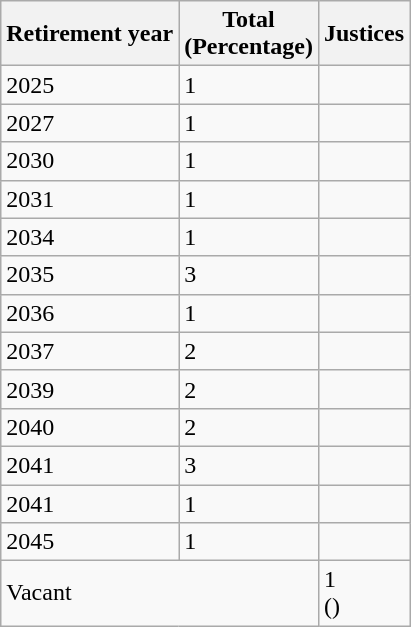<table class="wikitable" style="width:auto; font-size:100%">
<tr>
<th>Retirement year</th>
<th>Total<br>(Percentage)</th>
<th>Justices</th>
</tr>
<tr>
<td>2025</td>
<td>1<br></td>
<td></td>
</tr>
<tr>
<td>2027</td>
<td>1<br></td>
<td></td>
</tr>
<tr>
<td>2030</td>
<td>1<br></td>
<td></td>
</tr>
<tr>
<td>2031</td>
<td>1<br></td>
<td></td>
</tr>
<tr>
<td>2034</td>
<td>1<br></td>
<td></td>
</tr>
<tr>
<td>2035</td>
<td>3<br></td>
<td></td>
</tr>
<tr>
<td>2036</td>
<td>1<br></td>
<td></td>
</tr>
<tr>
<td>2037</td>
<td>2<br></td>
<td></td>
</tr>
<tr>
<td>2039</td>
<td>2<br></td>
<td></td>
</tr>
<tr>
<td>2040</td>
<td>2<br></td>
<td></td>
</tr>
<tr>
<td>2041</td>
<td>3<br></td>
<td></td>
</tr>
<tr>
<td>2041</td>
<td>1<br></td>
<td></td>
</tr>
<tr>
<td>2045</td>
<td>1<br></td>
<td></td>
</tr>
<tr>
<td colspan=2>Vacant</td>
<td>1<br>()</td>
</tr>
</table>
